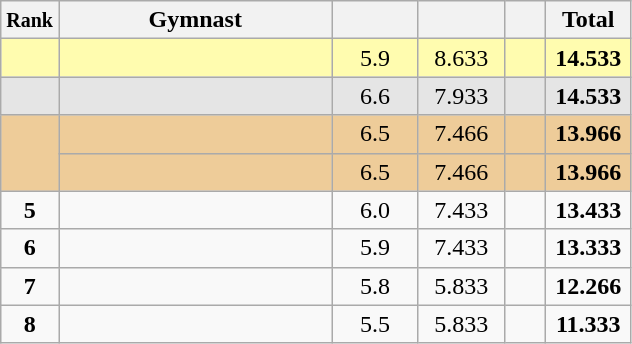<table style="text-align:center;" class="wikitable sortable">
<tr>
<th scope="col" style="width:15px;"><small>Rank</small></th>
<th scope="col" style="width:175px;">Gymnast</th>
<th scope="col" style="width:50px;"><small></small></th>
<th scope="col" style="width:50px;"><small></small></th>
<th scope="col" style="width:20px;"><small></small></th>
<th scope="col" style="width:50px;">Total</th>
</tr>
<tr style="background:#fffcaf;">
<td scope="row" style="text-align:center"><strong></strong></td>
<td style="text-align:left;"></td>
<td>5.9</td>
<td>8.633</td>
<td></td>
<td><strong>14.533</strong></td>
</tr>
<tr style="background:#e5e5e5;">
<td scope="row" style="text-align:center"><strong></strong></td>
<td style="text-align:left;"></td>
<td>6.6</td>
<td>7.933</td>
<td></td>
<td><strong>14.533</strong></td>
</tr>
<tr style="background:#ec9;">
<td scope="row" style="text-align:center; background:#ec9;" rowspan=2><strong></strong></td>
<td style="text-align:left;"></td>
<td>6.5</td>
<td>7.466</td>
<td></td>
<td><strong>13.966</strong></td>
</tr>
<tr style="background:#ec9;">
<td style="text-align:left;"></td>
<td>6.5</td>
<td>7.466</td>
<td></td>
<td><strong>13.966</strong></td>
</tr>
<tr>
<td scope="row" style="text-align:center"><strong>5</strong></td>
<td style="text-align:left;"></td>
<td>6.0</td>
<td>7.433</td>
<td></td>
<td><strong>13.433</strong></td>
</tr>
<tr>
<td scope="row" style="text-align:center"><strong>6</strong></td>
<td style="text-align:left;"></td>
<td>5.9</td>
<td>7.433</td>
<td></td>
<td><strong>13.333</strong></td>
</tr>
<tr>
<td scope="row" style="text-align:center"><strong>7</strong></td>
<td style="text-align:left;"></td>
<td>5.8</td>
<td>5.833</td>
<td></td>
<td><strong>12.266</strong></td>
</tr>
<tr>
<td scope="row" style="text-align:center"><strong>8</strong></td>
<td style="text-align:left;"></td>
<td>5.5</td>
<td>5.833</td>
<td></td>
<td><strong>11.333</strong></td>
</tr>
</table>
